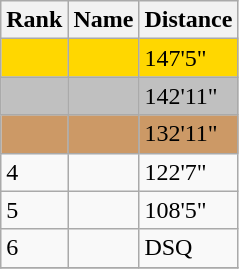<table class="wikitable">
<tr>
<th>Rank</th>
<th>Name</th>
<th>Distance</th>
</tr>
<tr style="background:gold;">
<td></td>
<td></td>
<td>147'5"</td>
</tr>
<tr style="background:silver;">
<td></td>
<td></td>
<td>142'11"</td>
</tr>
<tr style="background:#CC9966;">
<td></td>
<td></td>
<td>132'11"</td>
</tr>
<tr>
<td>4</td>
<td></td>
<td>122'7"</td>
</tr>
<tr>
<td>5</td>
<td></td>
<td>108'5"</td>
</tr>
<tr>
<td>6</td>
<td></td>
<td>DSQ</td>
</tr>
<tr>
</tr>
</table>
